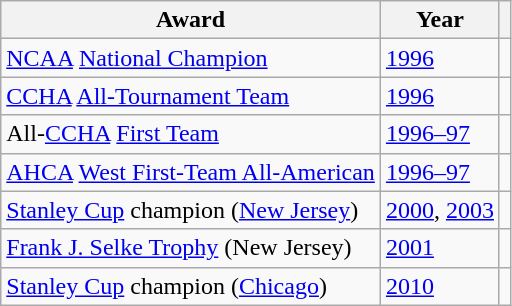<table class="wikitable">
<tr>
<th>Award</th>
<th>Year</th>
<th></th>
</tr>
<tr>
<td><a href='#'>NCAA</a> <a href='#'>National Champion</a></td>
<td><a href='#'>1996</a></td>
<td></td>
</tr>
<tr>
<td><a href='#'>CCHA</a> <a href='#'>All-Tournament Team</a></td>
<td><a href='#'>1996</a></td>
<td></td>
</tr>
<tr>
<td>All-<a href='#'>CCHA</a> <a href='#'>First Team</a></td>
<td><a href='#'>1996–97</a></td>
<td></td>
</tr>
<tr>
<td><a href='#'>AHCA</a> <a href='#'>West First-Team All-American</a></td>
<td><a href='#'>1996–97</a></td>
<td></td>
</tr>
<tr>
<td><a href='#'>Stanley Cup</a> champion (<a href='#'>New Jersey</a>)</td>
<td><a href='#'>2000</a>, <a href='#'>2003</a></td>
<td></td>
</tr>
<tr>
<td><a href='#'>Frank J. Selke Trophy</a> (New Jersey)</td>
<td><a href='#'>2001</a></td>
<td></td>
</tr>
<tr>
<td><a href='#'>Stanley Cup</a> champion (<a href='#'>Chicago</a>)</td>
<td><a href='#'>2010</a></td>
<td></td>
</tr>
</table>
